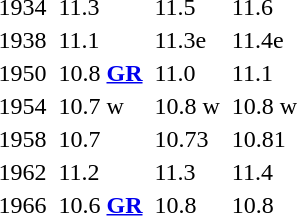<table>
<tr>
<td>1934</td>
<td></td>
<td>11.3</td>
<td></td>
<td>11.5</td>
<td></td>
<td>11.6</td>
</tr>
<tr>
<td>1938</td>
<td></td>
<td>11.1</td>
<td></td>
<td>11.3e</td>
<td></td>
<td>11.4e</td>
</tr>
<tr>
<td>1950</td>
<td></td>
<td>10.8 <strong><a href='#'>GR</a></strong></td>
<td></td>
<td>11.0</td>
<td></td>
<td>11.1</td>
</tr>
<tr>
<td>1954</td>
<td></td>
<td>10.7 w</td>
<td></td>
<td>10.8 w</td>
<td></td>
<td>10.8 w</td>
</tr>
<tr>
<td>1958</td>
<td></td>
<td>10.7</td>
<td></td>
<td>10.73</td>
<td></td>
<td>10.81</td>
</tr>
<tr>
<td>1962</td>
<td></td>
<td>11.2</td>
<td></td>
<td>11.3</td>
<td></td>
<td>11.4</td>
</tr>
<tr>
<td>1966</td>
<td></td>
<td>10.6 <strong><a href='#'>GR</a></strong></td>
<td></td>
<td>10.8</td>
<td></td>
<td>10.8</td>
</tr>
</table>
